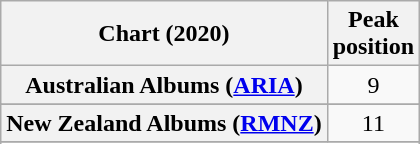<table class="wikitable sortable plainrowheaders" style="text-align:center">
<tr>
<th scope="col">Chart (2020)</th>
<th scope="col">Peak<br>position</th>
</tr>
<tr>
<th scope="row">Australian Albums (<a href='#'>ARIA</a>)</th>
<td>9</td>
</tr>
<tr>
</tr>
<tr>
</tr>
<tr>
</tr>
<tr>
</tr>
<tr>
<th scope="row">New Zealand Albums (<a href='#'>RMNZ</a>)</th>
<td>11</td>
</tr>
<tr>
</tr>
<tr>
</tr>
<tr>
</tr>
</table>
